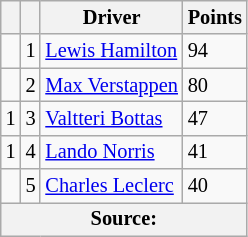<table class="wikitable" style="font-size: 85%;">
<tr>
<th scope="col"></th>
<th scope="col"></th>
<th scope="col">Driver</th>
<th scope="col">Points</th>
</tr>
<tr>
<td align="left"></td>
<td align="center">1</td>
<td> <a href='#'>Lewis Hamilton</a></td>
<td align="left">94</td>
</tr>
<tr>
<td align="left"></td>
<td align="center">2</td>
<td> <a href='#'>Max Verstappen</a></td>
<td align="left">80</td>
</tr>
<tr>
<td align="left"> 1</td>
<td align="center">3</td>
<td> <a href='#'>Valtteri Bottas</a></td>
<td align="left">47</td>
</tr>
<tr>
<td align="left"> 1</td>
<td align="center">4</td>
<td> <a href='#'>Lando Norris</a></td>
<td align="left">41</td>
</tr>
<tr>
<td align="left"></td>
<td align="center">5</td>
<td> <a href='#'>Charles Leclerc</a></td>
<td align="left">40</td>
</tr>
<tr>
<th colspan=4>Source:</th>
</tr>
</table>
